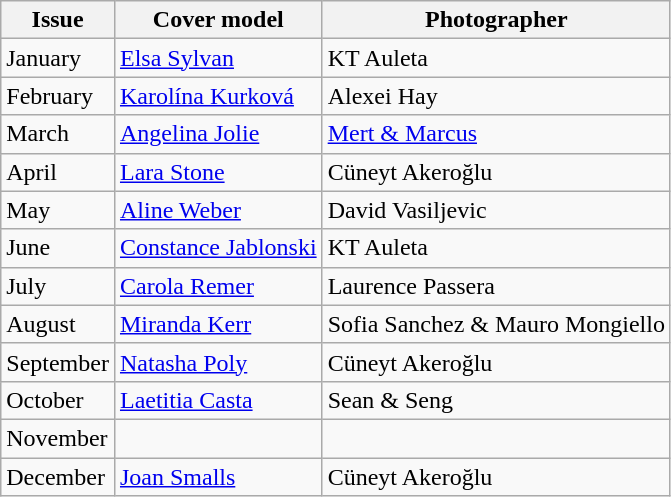<table class="sortable wikitable">
<tr>
<th>Issue</th>
<th>Cover model</th>
<th>Photographer</th>
</tr>
<tr>
<td>January</td>
<td><a href='#'>Elsa Sylvan</a></td>
<td>KT Auleta</td>
</tr>
<tr>
<td>February</td>
<td><a href='#'>Karolína Kurková</a></td>
<td>Alexei Hay</td>
</tr>
<tr>
<td>March</td>
<td><a href='#'>Angelina Jolie</a></td>
<td><a href='#'>Mert & Marcus</a></td>
</tr>
<tr>
<td>April</td>
<td><a href='#'>Lara Stone</a></td>
<td>Cüneyt Akeroğlu</td>
</tr>
<tr>
<td>May</td>
<td><a href='#'>Aline Weber</a></td>
<td>David Vasiljevic</td>
</tr>
<tr>
<td>June</td>
<td><a href='#'>Constance Jablonski</a></td>
<td>KT Auleta</td>
</tr>
<tr>
<td>July</td>
<td><a href='#'>Carola Remer</a></td>
<td>Laurence Passera</td>
</tr>
<tr>
<td>August</td>
<td><a href='#'>Miranda Kerr</a></td>
<td>Sofia Sanchez & Mauro Mongiello</td>
</tr>
<tr>
<td>September</td>
<td><a href='#'>Natasha Poly</a></td>
<td>Cüneyt Akeroğlu</td>
</tr>
<tr>
<td>October</td>
<td><a href='#'>Laetitia Casta</a></td>
<td>Sean & Seng</td>
</tr>
<tr>
<td>November</td>
<td></td>
<td></td>
</tr>
<tr>
<td>December</td>
<td><a href='#'>Joan Smalls</a></td>
<td>Cüneyt Akeroğlu</td>
</tr>
</table>
